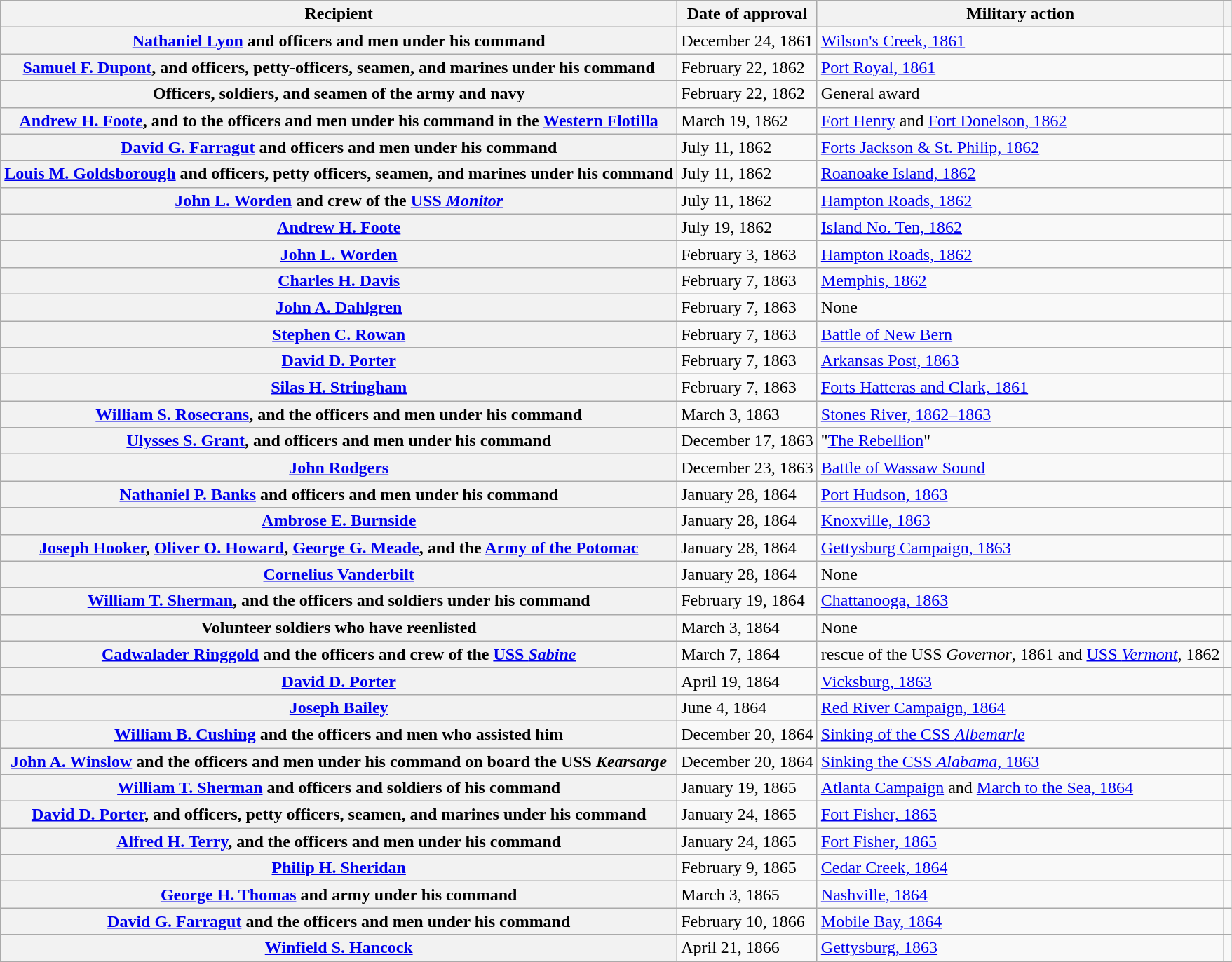<table class="wikitable plainrowheaders" style="text-align:left">
<tr>
<th scope="col">Recipient</th>
<th scope="col" data-sort-type="date">Date of approval</th>
<th scope="col">Military action</th>
<th scope="col"></th>
</tr>
<tr>
<th scope="row"><a href='#'>Nathaniel Lyon</a> and officers and men under his command</th>
<td>December 24, 1861</td>
<td><a href='#'>Wilson's Creek, 1861</a></td>
<td></td>
</tr>
<tr>
<th scope="row"><a href='#'>Samuel F. Dupont</a>, and officers, petty-officers, seamen, and marines under his command</th>
<td>February 22, 1862</td>
<td><a href='#'>Port Royal, 1861</a></td>
<td></td>
</tr>
<tr>
<th scope="row">Officers, soldiers, and seamen of the army and navy</th>
<td>February 22, 1862</td>
<td>General award</td>
<td></td>
</tr>
<tr>
<th scope="row"><a href='#'>Andrew H. Foote</a>, and to the officers and men under his command in the <a href='#'>Western Flotilla</a></th>
<td>March 19, 1862</td>
<td><a href='#'>Fort Henry</a> and <a href='#'>Fort Donelson, 1862</a></td>
<td></td>
</tr>
<tr>
<th scope="row"><a href='#'>David G. Farragut</a> and officers and men under his command</th>
<td>July 11, 1862</td>
<td><a href='#'>Forts Jackson & St. Philip, 1862</a></td>
<td></td>
</tr>
<tr>
<th scope="row"><a href='#'>Louis M. Goldsborough</a> and officers, petty officers, seamen, and marines under his command</th>
<td>July 11, 1862</td>
<td><a href='#'>Roanoake Island, 1862</a></td>
<td></td>
</tr>
<tr>
<th scope="row"><a href='#'>John L. Worden</a> and crew of the <a href='#'>USS <em>Monitor</em></a></th>
<td>July 11, 1862</td>
<td><a href='#'>Hampton Roads, 1862</a></td>
<td></td>
</tr>
<tr>
<th scope="row"><a href='#'>Andrew H. Foote</a></th>
<td>July 19, 1862</td>
<td><a href='#'>Island No. Ten, 1862</a></td>
<td></td>
</tr>
<tr>
<th scope="row"><a href='#'>John L. Worden</a></th>
<td>February 3, 1863</td>
<td><a href='#'>Hampton Roads, 1862</a></td>
<td></td>
</tr>
<tr>
<th scope="row"><a href='#'>Charles H. Davis</a></th>
<td>February 7, 1863</td>
<td><a href='#'>Memphis, 1862</a></td>
<td></td>
</tr>
<tr>
<th scope="row"><a href='#'>John A. Dahlgren</a></th>
<td>February 7, 1863</td>
<td>None</td>
<td></td>
</tr>
<tr>
<th scope="row"><a href='#'>Stephen C. Rowan</a></th>
<td>February 7, 1863</td>
<td><a href='#'>Battle of New Bern</a></td>
<td></td>
</tr>
<tr>
<th scope="row"><a href='#'>David D. Porter</a></th>
<td>February 7, 1863</td>
<td><a href='#'>Arkansas Post, 1863</a></td>
<td></td>
</tr>
<tr>
<th scope="row"><a href='#'>Silas H. Stringham</a></th>
<td>February 7, 1863</td>
<td><a href='#'>Forts Hatteras and Clark, 1861</a></td>
<td></td>
</tr>
<tr>
<th scope="row"><a href='#'>William S. Rosecrans</a>, and the officers and men under his command</th>
<td>March 3, 1863</td>
<td><a href='#'>Stones River, 1862–1863</a></td>
<td></td>
</tr>
<tr>
<th scope="row"><a href='#'>Ulysses S. Grant</a>, and officers and men under his command</th>
<td>December 17, 1863</td>
<td>"<a href='#'>The Rebellion</a>"</td>
<td></td>
</tr>
<tr>
<th scope="row"><a href='#'>John Rodgers</a></th>
<td>December 23, 1863</td>
<td><a href='#'>Battle of Wassaw Sound</a></td>
<td></td>
</tr>
<tr>
<th scope="row"><a href='#'>Nathaniel P. Banks</a> and officers and men under his command</th>
<td>January 28, 1864</td>
<td><a href='#'>Port Hudson, 1863</a></td>
<td></td>
</tr>
<tr>
<th scope="row"><a href='#'>Ambrose E. Burnside</a></th>
<td>January 28, 1864</td>
<td><a href='#'>Knoxville, 1863</a></td>
<td></td>
</tr>
<tr>
<th scope="row"><a href='#'>Joseph Hooker</a>, <a href='#'>Oliver O. Howard</a>, <a href='#'>George G. Meade</a>, and the <a href='#'>Army of the Potomac</a></th>
<td>January 28, 1864</td>
<td><a href='#'>Gettysburg Campaign, 1863</a></td>
<td></td>
</tr>
<tr>
<th scope="row"><a href='#'>Cornelius Vanderbilt</a></th>
<td>January 28, 1864</td>
<td>None</td>
<td></td>
</tr>
<tr>
<th scope="row"><a href='#'>William T. Sherman</a>, and the officers and soldiers under his command</th>
<td>February 19, 1864</td>
<td><a href='#'>Chattanooga, 1863</a></td>
<td></td>
</tr>
<tr>
<th scope="row">Volunteer soldiers who have reenlisted</th>
<td>March 3, 1864</td>
<td>None</td>
<td></td>
</tr>
<tr>
<th scope="row"><a href='#'>Cadwalader Ringgold</a> and the officers and crew of the <a href='#'>USS <em>Sabine</em></a></th>
<td>March 7, 1864</td>
<td>rescue of the USS <em>Governor</em>, 1861 and <a href='#'>USS <em>Vermont</em></a>, 1862</td>
<td></td>
</tr>
<tr>
<th scope="row"><a href='#'>David D. Porter</a></th>
<td>April 19, 1864</td>
<td><a href='#'>Vicksburg, 1863</a></td>
<td></td>
</tr>
<tr>
<th scope="row"><a href='#'>Joseph Bailey</a></th>
<td>June 4, 1864</td>
<td><a href='#'>Red River Campaign, 1864</a></td>
<td></td>
</tr>
<tr>
<th scope="row"><a href='#'>William B. Cushing</a> and the officers and men who assisted him</th>
<td>December 20, 1864</td>
<td><a href='#'>Sinking of the CSS <em>Albemarle</em></a></td>
<td></td>
</tr>
<tr>
<th scope="row"><a href='#'>John A. Winslow</a> and the officers and men under his command on board the USS <em>Kearsarge</em></th>
<td>December 20, 1864</td>
<td><a href='#'>Sinking the CSS <em>Alabama</em>, 1863</a></td>
<td></td>
</tr>
<tr>
<th scope="row"><a href='#'>William T. Sherman</a> and officers and soldiers of his command</th>
<td>January 19, 1865</td>
<td><a href='#'>Atlanta Campaign</a> and <a href='#'>March to the Sea, 1864</a></td>
<td></td>
</tr>
<tr>
<th scope="row"><a href='#'>David D. Porter</a>, and officers, petty officers, seamen, and marines under his command</th>
<td>January 24, 1865</td>
<td><a href='#'>Fort Fisher, 1865</a></td>
<td></td>
</tr>
<tr>
<th scope="row"><a href='#'>Alfred H. Terry</a>, and the officers and men under his command</th>
<td>January 24, 1865</td>
<td><a href='#'>Fort Fisher, 1865</a></td>
<td></td>
</tr>
<tr>
<th scope="row"><a href='#'>Philip H. Sheridan</a></th>
<td>February 9, 1865</td>
<td><a href='#'>Cedar Creek, 1864</a></td>
<td></td>
</tr>
<tr>
<th scope="row"><a href='#'>George H. Thomas</a> and army under his command</th>
<td>March 3, 1865</td>
<td><a href='#'>Nashville, 1864</a></td>
<td></td>
</tr>
<tr>
<th scope="row"><a href='#'>David G. Farragut</a> and the officers and men under his command</th>
<td>February 10, 1866</td>
<td><a href='#'>Mobile Bay, 1864</a></td>
<td></td>
</tr>
<tr>
<th scope="row"><a href='#'>Winfield S. Hancock</a></th>
<td>April 21, 1866</td>
<td><a href='#'>Gettysburg, 1863</a></td>
<td></td>
</tr>
<tr>
</tr>
</table>
